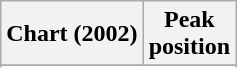<table class="wikitable sortable plainrowheaders" style="text-align:center;">
<tr>
<th scope="col">Chart (2002)</th>
<th scope="col">Peak<br>position</th>
</tr>
<tr>
</tr>
<tr>
</tr>
<tr>
</tr>
<tr>
</tr>
<tr>
</tr>
<tr>
</tr>
<tr>
</tr>
<tr>
</tr>
<tr>
</tr>
<tr>
</tr>
<tr>
</tr>
<tr>
</tr>
<tr>
</tr>
<tr>
</tr>
<tr>
</tr>
<tr>
</tr>
</table>
